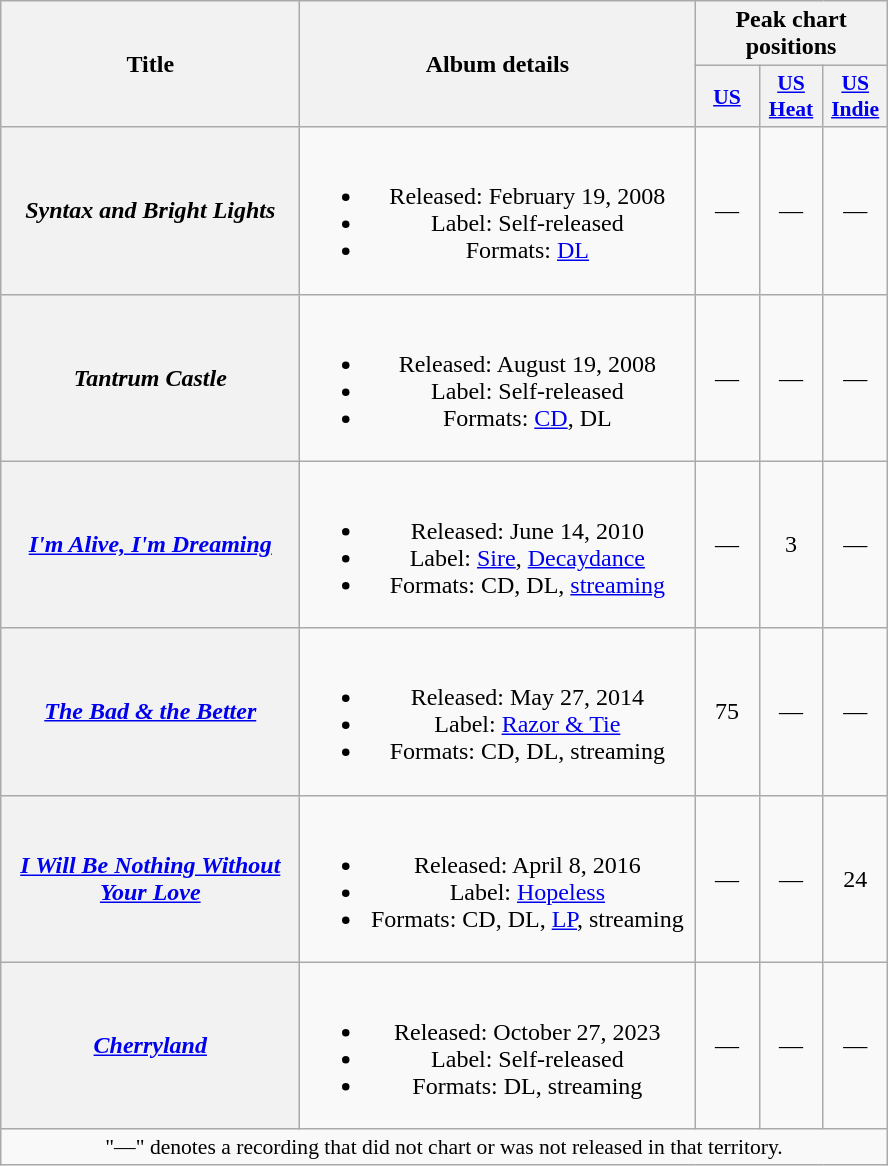<table class="wikitable plainrowheaders" style="text-align:center;">
<tr>
<th scope="col" rowspan="2" style="width:12em;">Title</th>
<th scope="col" rowspan="2" style="width:16em;">Album details</th>
<th scope="col" colspan="3">Peak chart positions</th>
</tr>
<tr>
<th scope="col" style="width:2.5em;font-size:90%;"><a href='#'>US</a><br></th>
<th scope="col" style="width:2.5em;font-size:90%;"><a href='#'>US Heat</a><br></th>
<th scope="col" style="width:2.5em;font-size:90%;"><a href='#'>US Indie</a><br></th>
</tr>
<tr>
<th scope="row"><em>Syntax and Bright Lights</em></th>
<td><br><ul><li>Released: February 19, 2008</li><li>Label: Self-released</li><li>Formats: <a href='#'>DL</a></li></ul></td>
<td>—</td>
<td>—</td>
<td>—</td>
</tr>
<tr>
<th scope="row"><em>Tantrum Castle</em></th>
<td><br><ul><li>Released: August 19, 2008</li><li>Label: Self-released</li><li>Formats: <a href='#'>CD</a>, DL</li></ul></td>
<td>—</td>
<td>—</td>
<td>—</td>
</tr>
<tr>
<th scope="row"><em><a href='#'>I'm Alive, I'm Dreaming</a></em></th>
<td><br><ul><li>Released: June 14, 2010</li><li>Label: <a href='#'>Sire</a>, <a href='#'>Decaydance</a></li><li>Formats: CD, DL, <a href='#'>streaming</a></li></ul></td>
<td>—</td>
<td>3</td>
<td>—</td>
</tr>
<tr>
<th scope="row"><em><a href='#'>The Bad & the Better</a></em></th>
<td><br><ul><li>Released: May 27, 2014</li><li>Label: <a href='#'>Razor & Tie</a></li><li>Formats: CD, DL, streaming</li></ul></td>
<td>75</td>
<td>—</td>
<td>—</td>
</tr>
<tr>
<th scope="row"><em><a href='#'>I Will Be Nothing Without Your Love</a></em></th>
<td><br><ul><li>Released: April 8, 2016</li><li>Label: <a href='#'>Hopeless</a></li><li>Formats: CD, DL, <a href='#'>LP</a>, streaming</li></ul></td>
<td>—</td>
<td>—</td>
<td>24</td>
</tr>
<tr>
<th scope="row"><em><a href='#'>Cherryland</a></em></th>
<td><br><ul><li>Released: October 27, 2023</li><li>Label: Self-released</li><li>Formats: DL, streaming</li></ul></td>
<td>—</td>
<td>—</td>
<td>—</td>
</tr>
<tr>
<td colspan="12" style="font-size:90%">"—" denotes a recording that did not chart or was not released in that territory.</td>
</tr>
</table>
